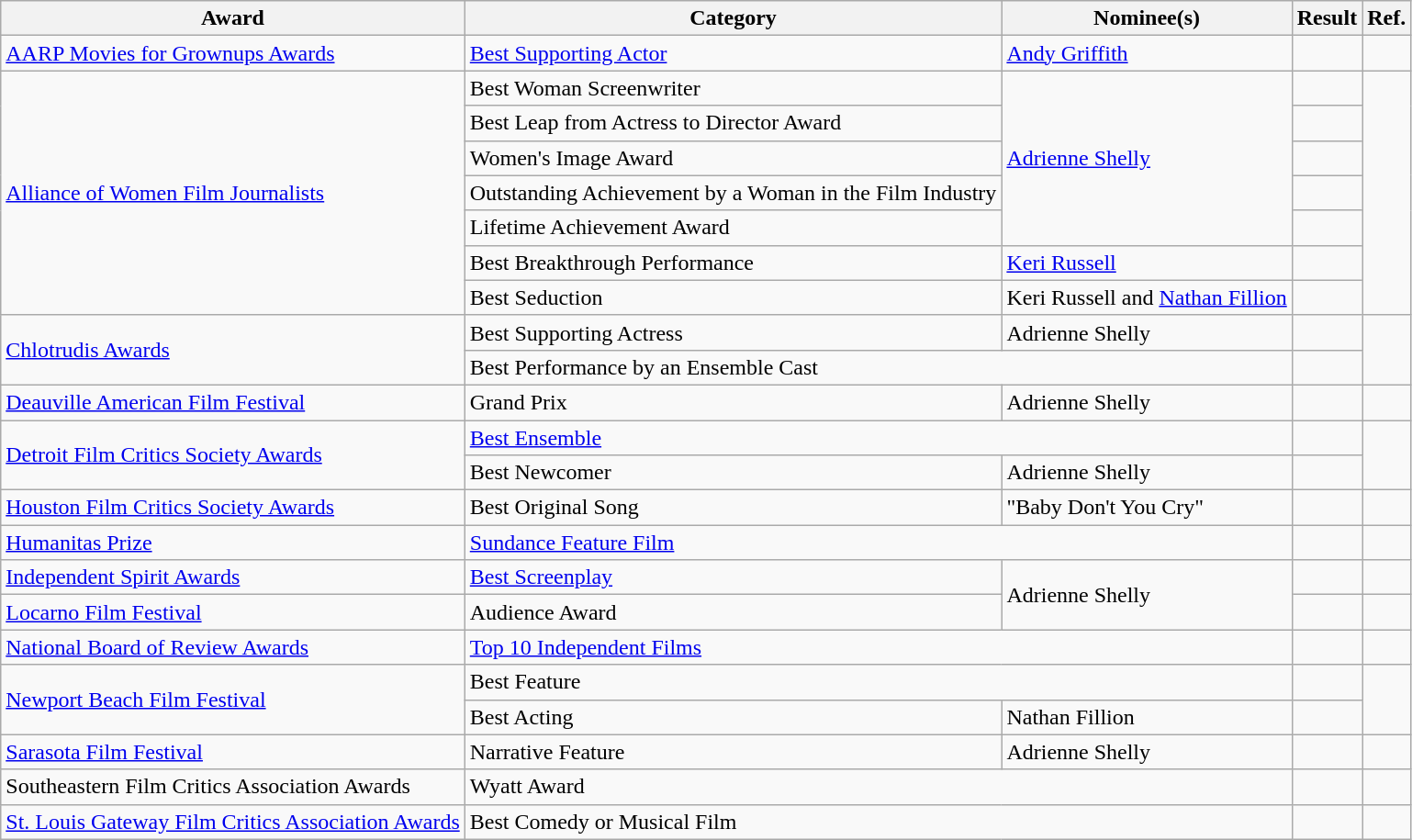<table class="wikitable plainrowheaders">
<tr>
<th>Award</th>
<th>Category</th>
<th>Nominee(s)</th>
<th>Result</th>
<th>Ref.</th>
</tr>
<tr>
<td><a href='#'>AARP Movies for Grownups Awards</a></td>
<td><a href='#'>Best Supporting Actor</a></td>
<td><a href='#'>Andy Griffith</a></td>
<td></td>
<td style="text-align:center;"></td>
</tr>
<tr>
<td rowspan="7"><a href='#'>Alliance of Women Film Journalists</a></td>
<td>Best Woman Screenwriter</td>
<td rowspan="5"><a href='#'>Adrienne Shelly</a></td>
<td></td>
<td style="text-align:center;" rowspan="7"><br></td>
</tr>
<tr>
<td>Best Leap from Actress to Director Award</td>
<td></td>
</tr>
<tr>
<td>Women's Image Award</td>
<td></td>
</tr>
<tr>
<td>Outstanding Achievement by a Woman in the Film Industry</td>
<td></td>
</tr>
<tr>
<td>Lifetime Achievement Award</td>
<td></td>
</tr>
<tr>
<td>Best Breakthrough Performance</td>
<td><a href='#'>Keri Russell</a></td>
<td></td>
</tr>
<tr>
<td>Best Seduction</td>
<td>Keri Russell and <a href='#'>Nathan Fillion</a></td>
<td></td>
</tr>
<tr>
<td rowspan="2"><a href='#'>Chlotrudis Awards</a></td>
<td>Best Supporting Actress</td>
<td>Adrienne Shelly</td>
<td></td>
<td style="text-align:center;" rowspan="2"></td>
</tr>
<tr>
<td colspan="2">Best Performance by an Ensemble Cast</td>
<td></td>
</tr>
<tr>
<td><a href='#'>Deauville American Film Festival</a></td>
<td>Grand Prix</td>
<td>Adrienne Shelly</td>
<td></td>
<td style="text-align:center;"></td>
</tr>
<tr>
<td rowspan="2"><a href='#'>Detroit Film Critics Society Awards</a></td>
<td colspan="2"><a href='#'>Best Ensemble</a></td>
<td></td>
<td style="text-align:center;" rowspan="2"></td>
</tr>
<tr>
<td>Best Newcomer</td>
<td>Adrienne Shelly</td>
<td></td>
</tr>
<tr>
<td><a href='#'>Houston Film Critics Society Awards</a></td>
<td>Best Original Song</td>
<td>"Baby Don't You Cry"</td>
<td></td>
<td style="text-align:center;"></td>
</tr>
<tr>
<td><a href='#'>Humanitas Prize</a></td>
<td colspan="2"><a href='#'>Sundance Feature Film</a></td>
<td></td>
<td style="text-align:center;"></td>
</tr>
<tr>
<td><a href='#'>Independent Spirit Awards</a></td>
<td><a href='#'>Best Screenplay</a></td>
<td rowspan="2">Adrienne Shelly</td>
<td></td>
<td style="text-align:center;"></td>
</tr>
<tr>
<td><a href='#'>Locarno Film Festival</a></td>
<td>Audience Award</td>
<td></td>
<td style="text-align:center;"></td>
</tr>
<tr>
<td><a href='#'>National Board of Review Awards</a></td>
<td colspan="2"><a href='#'>Top 10 Independent Films</a></td>
<td></td>
<td style="text-align:center;"></td>
</tr>
<tr>
<td rowspan="2"><a href='#'>Newport Beach Film Festival</a></td>
<td colspan="2">Best Feature</td>
<td></td>
<td style="text-align:center;" rowspan="2"></td>
</tr>
<tr>
<td>Best Acting</td>
<td>Nathan Fillion</td>
<td></td>
</tr>
<tr>
<td><a href='#'>Sarasota Film Festival</a></td>
<td>Narrative Feature</td>
<td>Adrienne Shelly</td>
<td></td>
<td style="text-align:center;"></td>
</tr>
<tr>
<td>Southeastern Film Critics Association Awards</td>
<td colspan="2">Wyatt Award</td>
<td></td>
<td style="text-align:center;"></td>
</tr>
<tr>
<td><a href='#'>St. Louis Gateway Film Critics Association Awards</a></td>
<td colspan="2">Best Comedy or Musical Film</td>
<td></td>
<td style="text-align:center;"></td>
</tr>
</table>
